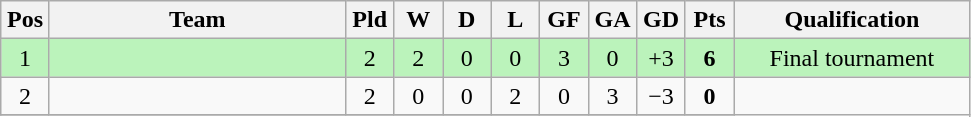<table class="wikitable" border="1" style="text-align: center;">
<tr>
<th width="25"><abbr>Pos</abbr></th>
<th width="190">Team</th>
<th width="25"><abbr>Pld</abbr></th>
<th width="25"><abbr>W</abbr></th>
<th width="25"><abbr>D</abbr></th>
<th width="25"><abbr>L</abbr></th>
<th width="25"><abbr>GF</abbr></th>
<th width="25"><abbr>GA</abbr></th>
<th width="25"><abbr>GD</abbr></th>
<th width="25"><abbr>Pts</abbr></th>
<th width="150">Qualification</th>
</tr>
<tr bgcolor = #BBF3BB>
<td>1</td>
<td align="left"></td>
<td>2</td>
<td>2</td>
<td>0</td>
<td>0</td>
<td>3</td>
<td>0</td>
<td>+3</td>
<td><strong>6</strong></td>
<td>Final tournament</td>
</tr>
<tr>
<td>2</td>
<td align="left"></td>
<td>2</td>
<td>0</td>
<td>0</td>
<td>2</td>
<td>0</td>
<td>3</td>
<td>−3</td>
<td><strong>0</strong></td>
</tr>
<tr>
</tr>
</table>
